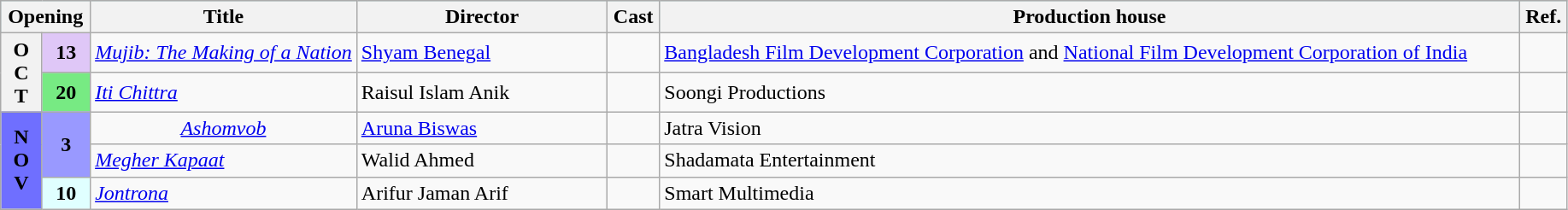<table class="wikitable sortable">
<tr style="background:#b0e0e6; text-align:center"y>
<th colspan="2">Opening</th>
<th style="width:17%">Title</th>
<th style="width:16%">Director</th>
<th>Cast</th>
<th>Production house</th>
<th>Ref.</th>
</tr>
<tr>
<th rowspan="2">O<br>C<br>T</th>
<td style="text-align:center; background:#dfc7f7;"><strong>13</strong></td>
<td><em><a href='#'>Mujib: The Making of a Nation</a></em></td>
<td><a href='#'>Shyam Benegal</a></td>
<td></td>
<td><a href='#'>Bangladesh Film Development Corporation</a> and <a href='#'>National Film Development Corporation of India</a></td>
<td></td>
</tr>
<tr>
<td style="text-align:center; background:#77ea83;"><strong>20</strong></td>
<td><em><a href='#'>Iti Chittra</a></em></td>
<td>Raisul Islam Anik</td>
<td></td>
<td>Soongi Productions</td>
<td></td>
</tr>
<tr>
<td rowspan="3" style="text-align:center; background:#6f6fff; textcolor:#000;"><strong>N<br>O<br>V</strong></td>
<td rowspan="2" style="text-align:center; background:#9999ff;"><strong>3</strong></td>
<td style="text-align:center;"><em><a href='#'>Ashomvob</a></em></td>
<td><a href='#'>Aruna Biswas</a></td>
<td></td>
<td>Jatra Vision</td>
<td></td>
</tr>
<tr>
<td><em><a href='#'>Megher Kapaat</a></em></td>
<td>Walid Ahmed</td>
<td></td>
<td>Shadamata Entertainment</td>
<td></td>
</tr>
<tr>
<td style="text-align:center; background:#e0ffff;"><strong>10</strong></td>
<td><em><a href='#'>Jontrona</a></em></td>
<td>Arifur Jaman Arif</td>
<td></td>
<td>Smart Multimedia</td>
<td></td>
</tr>
</table>
